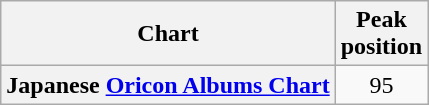<table class="wikitable sortable plainrowheaders" style="text-align:center">
<tr>
<th scope="col">Chart</th>
<th scope="col">Peak<br>position</th>
</tr>
<tr>
<th scope="row">Japanese <a href='#'>Oricon Albums Chart</a></th>
<td>95</td>
</tr>
</table>
